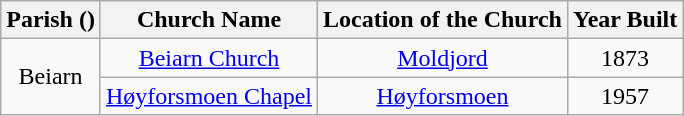<table class="wikitable" style="text-align:center">
<tr>
<th>Parish ()</th>
<th>Church Name</th>
<th>Location of the Church</th>
<th>Year Built</th>
</tr>
<tr>
<td rowspan="2">Beiarn</td>
<td><a href='#'>Beiarn Church</a></td>
<td><a href='#'>Moldjord</a></td>
<td>1873</td>
</tr>
<tr>
<td><a href='#'>Høyforsmoen Chapel</a></td>
<td><a href='#'>Høyforsmoen</a></td>
<td>1957</td>
</tr>
</table>
